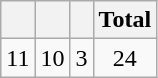<table class="wikitable">
<tr>
<th></th>
<th></th>
<th></th>
<th>Total</th>
</tr>
<tr align=center>
<td>11</td>
<td>10</td>
<td>3</td>
<td>24</td>
</tr>
</table>
